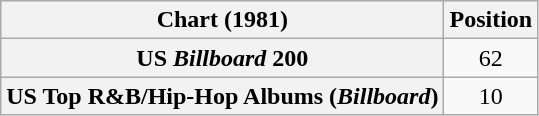<table class="wikitable sortable plainrowheaders" style="text-align:center">
<tr>
<th>Chart (1981)</th>
<th>Position</th>
</tr>
<tr>
<th scope="row">US <em>Billboard</em> 200</th>
<td>62</td>
</tr>
<tr>
<th scope="row">US Top R&B/Hip-Hop Albums (<em>Billboard</em>)</th>
<td>10</td>
</tr>
</table>
